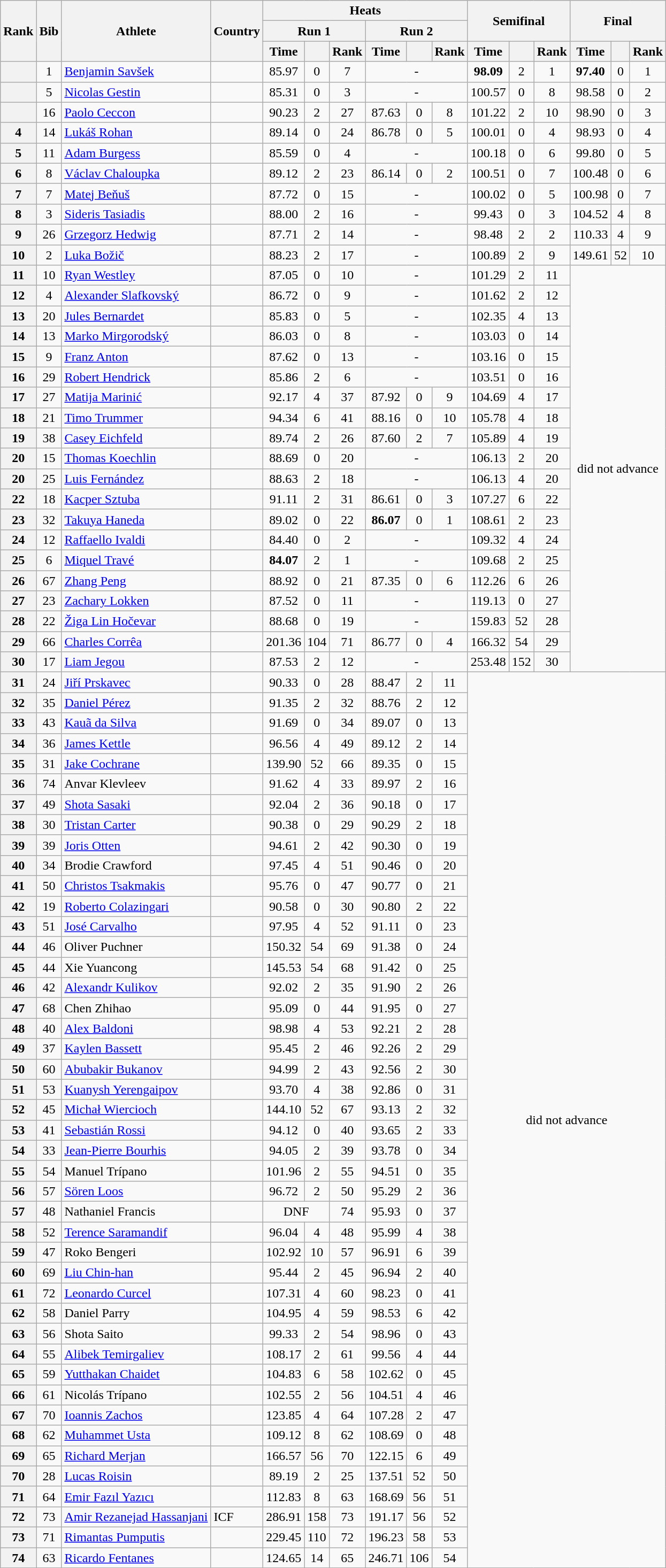<table class="wikitable" style="text-align:center">
<tr>
<th rowspan=3>Rank</th>
<th rowspan=3>Bib</th>
<th rowspan=3>Athlete</th>
<th rowspan=3>Country</th>
<th colspan=6>Heats</th>
<th colspan=3 rowspan=2>Semifinal</th>
<th colspan=3 rowspan=2>Final</th>
</tr>
<tr>
<th colspan=3>Run 1</th>
<th colspan=3>Run 2</th>
</tr>
<tr>
<th>Time</th>
<th></th>
<th>Rank</th>
<th>Time</th>
<th></th>
<th>Rank</th>
<th>Time</th>
<th></th>
<th>Rank</th>
<th>Time</th>
<th></th>
<th>Rank</th>
</tr>
<tr>
<th></th>
<td>1</td>
<td align=left><a href='#'>Benjamin Savšek</a></td>
<td align=left></td>
<td>85.97</td>
<td>0</td>
<td>7</td>
<td colspan=3>-</td>
<td><strong>98.09</strong></td>
<td>2</td>
<td>1</td>
<td><strong>97.40</strong></td>
<td>0</td>
<td>1</td>
</tr>
<tr>
<th></th>
<td>5</td>
<td align=left><a href='#'>Nicolas Gestin</a></td>
<td align=left></td>
<td>85.31</td>
<td>0</td>
<td>3</td>
<td colspan=3>-</td>
<td>100.57</td>
<td>0</td>
<td>8</td>
<td>98.58</td>
<td>0</td>
<td>2</td>
</tr>
<tr>
<th></th>
<td>16</td>
<td align=left><a href='#'>Paolo Ceccon</a></td>
<td align=left></td>
<td>90.23</td>
<td>2</td>
<td>27</td>
<td>87.63</td>
<td>0</td>
<td>8</td>
<td>101.22</td>
<td>2</td>
<td>10</td>
<td>98.90</td>
<td>0</td>
<td>3</td>
</tr>
<tr>
<th>4</th>
<td>14</td>
<td align=left><a href='#'>Lukáš Rohan</a></td>
<td align=left></td>
<td>89.14</td>
<td>0</td>
<td>24</td>
<td>86.78</td>
<td>0</td>
<td>5</td>
<td>100.01</td>
<td>0</td>
<td>4</td>
<td>98.93</td>
<td>0</td>
<td>4</td>
</tr>
<tr>
<th>5</th>
<td>11</td>
<td align=left><a href='#'>Adam Burgess</a></td>
<td align=left></td>
<td>85.59</td>
<td>0</td>
<td>4</td>
<td colspan=3>-</td>
<td>100.18</td>
<td>0</td>
<td>6</td>
<td>99.80</td>
<td>0</td>
<td>5</td>
</tr>
<tr>
<th>6</th>
<td>8</td>
<td align=left><a href='#'>Václav Chaloupka</a></td>
<td align=left></td>
<td>89.12</td>
<td>2</td>
<td>23</td>
<td>86.14</td>
<td>0</td>
<td>2</td>
<td>100.51</td>
<td>0</td>
<td>7</td>
<td>100.48</td>
<td>0</td>
<td>6</td>
</tr>
<tr>
<th>7</th>
<td>7</td>
<td align=left><a href='#'>Matej Beňuš</a></td>
<td align=left></td>
<td>87.72</td>
<td>0</td>
<td>15</td>
<td colspan=3>-</td>
<td>100.02</td>
<td>0</td>
<td>5</td>
<td>100.98</td>
<td>0</td>
<td>7</td>
</tr>
<tr>
<th>8</th>
<td>3</td>
<td align=left><a href='#'>Sideris Tasiadis</a></td>
<td align=left></td>
<td>88.00</td>
<td>2</td>
<td>16</td>
<td colspan=3>-</td>
<td>99.43</td>
<td>0</td>
<td>3</td>
<td>104.52</td>
<td>4</td>
<td>8</td>
</tr>
<tr>
<th>9</th>
<td>26</td>
<td align=left><a href='#'>Grzegorz Hedwig</a></td>
<td align=left></td>
<td>87.71</td>
<td>2</td>
<td>14</td>
<td colspan=3>-</td>
<td>98.48</td>
<td>2</td>
<td>2</td>
<td>110.33</td>
<td>4</td>
<td>9</td>
</tr>
<tr>
<th>10</th>
<td>2</td>
<td align=left><a href='#'>Luka Božič</a></td>
<td align=left></td>
<td>88.23</td>
<td>2</td>
<td>17</td>
<td colspan=3>-</td>
<td>100.89</td>
<td>2</td>
<td>9</td>
<td>149.61</td>
<td>52</td>
<td>10</td>
</tr>
<tr>
<th>11</th>
<td>10</td>
<td align=left><a href='#'>Ryan Westley</a></td>
<td align=left></td>
<td>87.05</td>
<td>0</td>
<td>10</td>
<td colspan=3>-</td>
<td>101.29</td>
<td>2</td>
<td>11</td>
<td colspan=3 rowspan=20>did not advance</td>
</tr>
<tr>
<th>12</th>
<td>4</td>
<td align=left><a href='#'>Alexander Slafkovský</a></td>
<td align=left></td>
<td>86.72</td>
<td>0</td>
<td>9</td>
<td colspan=3>-</td>
<td>101.62</td>
<td>2</td>
<td>12</td>
</tr>
<tr>
<th>13</th>
<td>20</td>
<td align=left><a href='#'>Jules Bernardet</a></td>
<td align=left></td>
<td>85.83</td>
<td>0</td>
<td>5</td>
<td colspan=3>-</td>
<td>102.35</td>
<td>4</td>
<td>13</td>
</tr>
<tr>
<th>14</th>
<td>13</td>
<td align=left><a href='#'>Marko Mirgorodský</a></td>
<td align=left></td>
<td>86.03</td>
<td>0</td>
<td>8</td>
<td colspan=3>-</td>
<td>103.03</td>
<td>0</td>
<td>14</td>
</tr>
<tr>
<th>15</th>
<td>9</td>
<td align=left><a href='#'>Franz Anton</a></td>
<td align=left></td>
<td>87.62</td>
<td>0</td>
<td>13</td>
<td colspan=3>-</td>
<td>103.16</td>
<td>0</td>
<td>15</td>
</tr>
<tr>
<th>16</th>
<td>29</td>
<td align=left><a href='#'>Robert Hendrick</a></td>
<td align=left></td>
<td>85.86</td>
<td>2</td>
<td>6</td>
<td colspan=3>-</td>
<td>103.51</td>
<td>0</td>
<td>16</td>
</tr>
<tr>
<th>17</th>
<td>27</td>
<td align=left><a href='#'>Matija Marinić</a></td>
<td align=left></td>
<td>92.17</td>
<td>4</td>
<td>37</td>
<td>87.92</td>
<td>0</td>
<td>9</td>
<td>104.69</td>
<td>4</td>
<td>17</td>
</tr>
<tr>
<th>18</th>
<td>21</td>
<td align=left><a href='#'>Timo Trummer</a></td>
<td align=left></td>
<td>94.34</td>
<td>6</td>
<td>41</td>
<td>88.16</td>
<td>0</td>
<td>10</td>
<td>105.78</td>
<td>4</td>
<td>18</td>
</tr>
<tr>
<th>19</th>
<td>38</td>
<td align=left><a href='#'>Casey Eichfeld</a></td>
<td align=left></td>
<td>89.74</td>
<td>2</td>
<td>26</td>
<td>87.60</td>
<td>2</td>
<td>7</td>
<td>105.89</td>
<td>4</td>
<td>19</td>
</tr>
<tr>
<th>20</th>
<td>15</td>
<td align=left><a href='#'>Thomas Koechlin</a></td>
<td align=left></td>
<td>88.69</td>
<td>0</td>
<td>20</td>
<td colspan=3>-</td>
<td>106.13</td>
<td>2</td>
<td>20</td>
</tr>
<tr>
<th>20</th>
<td>25</td>
<td align=left><a href='#'>Luis Fernández</a></td>
<td align=left></td>
<td>88.63</td>
<td>2</td>
<td>18</td>
<td colspan=3>-</td>
<td>106.13</td>
<td>4</td>
<td>20</td>
</tr>
<tr>
<th>22</th>
<td>18</td>
<td align=left><a href='#'>Kacper Sztuba</a></td>
<td align=left></td>
<td>91.11</td>
<td>2</td>
<td>31</td>
<td>86.61</td>
<td>0</td>
<td>3</td>
<td>107.27</td>
<td>6</td>
<td>22</td>
</tr>
<tr>
<th>23</th>
<td>32</td>
<td align=left><a href='#'>Takuya Haneda</a></td>
<td align=left></td>
<td>89.02</td>
<td>0</td>
<td>22</td>
<td><strong>86.07</strong></td>
<td>0</td>
<td>1</td>
<td>108.61</td>
<td>2</td>
<td>23</td>
</tr>
<tr>
<th>24</th>
<td>12</td>
<td align=left><a href='#'>Raffaello Ivaldi</a></td>
<td align=left></td>
<td>84.40</td>
<td>0</td>
<td>2</td>
<td colspan=3>-</td>
<td>109.32</td>
<td>4</td>
<td>24</td>
</tr>
<tr>
<th>25</th>
<td>6</td>
<td align=left><a href='#'>Miquel Travé</a></td>
<td align=left></td>
<td><strong>84.07</strong></td>
<td>2</td>
<td>1</td>
<td colspan=3>-</td>
<td>109.68</td>
<td>2</td>
<td>25</td>
</tr>
<tr>
<th>26</th>
<td>67</td>
<td align=left><a href='#'>Zhang Peng</a></td>
<td align=left></td>
<td>88.92</td>
<td>0</td>
<td>21</td>
<td>87.35</td>
<td>0</td>
<td>6</td>
<td>112.26</td>
<td>6</td>
<td>26</td>
</tr>
<tr>
<th>27</th>
<td>23</td>
<td align=left><a href='#'>Zachary Lokken</a></td>
<td align=left></td>
<td>87.52</td>
<td>0</td>
<td>11</td>
<td colspan=3>-</td>
<td>119.13</td>
<td>0</td>
<td>27</td>
</tr>
<tr>
<th>28</th>
<td>22</td>
<td align=left><a href='#'>Žiga Lin Hočevar</a></td>
<td align=left></td>
<td>88.68</td>
<td>0</td>
<td>19</td>
<td colspan=3>-</td>
<td>159.83</td>
<td>52</td>
<td>28</td>
</tr>
<tr>
<th>29</th>
<td>66</td>
<td align=left><a href='#'>Charles Corrêa</a></td>
<td align=left></td>
<td>201.36</td>
<td>104</td>
<td>71</td>
<td>86.77</td>
<td>0</td>
<td>4</td>
<td>166.32</td>
<td>54</td>
<td>29</td>
</tr>
<tr>
<th>30</th>
<td>17</td>
<td align=left><a href='#'>Liam Jegou</a></td>
<td align=left></td>
<td>87.53</td>
<td>2</td>
<td>12</td>
<td colspan=3>-</td>
<td>253.48</td>
<td>152</td>
<td>30</td>
</tr>
<tr>
<th>31</th>
<td>24</td>
<td align=left><a href='#'>Jiří Prskavec</a></td>
<td align=left></td>
<td>90.33</td>
<td>0</td>
<td>28</td>
<td>88.47</td>
<td>2</td>
<td>11</td>
<td colspan=6 rowspan=44>did not advance</td>
</tr>
<tr>
<th>32</th>
<td>35</td>
<td align=left><a href='#'>Daniel Pérez</a></td>
<td align=left></td>
<td>91.35</td>
<td>2</td>
<td>32</td>
<td>88.76</td>
<td>2</td>
<td>12</td>
</tr>
<tr>
<th>33</th>
<td>43</td>
<td align=left><a href='#'>Kauã da Silva</a></td>
<td align=left></td>
<td>91.69</td>
<td>0</td>
<td>34</td>
<td>89.07</td>
<td>0</td>
<td>13</td>
</tr>
<tr>
<th>34</th>
<td>36</td>
<td align=left><a href='#'>James Kettle</a></td>
<td align=left></td>
<td>96.56</td>
<td>4</td>
<td>49</td>
<td>89.12</td>
<td>2</td>
<td>14</td>
</tr>
<tr>
<th>35</th>
<td>31</td>
<td align=left><a href='#'>Jake Cochrane</a></td>
<td align=left></td>
<td>139.90</td>
<td>52</td>
<td>66</td>
<td>89.35</td>
<td>0</td>
<td>15</td>
</tr>
<tr>
<th>36</th>
<td>74</td>
<td align=left>Anvar Klevleev</td>
<td align=left></td>
<td>91.62</td>
<td>4</td>
<td>33</td>
<td>89.97</td>
<td>2</td>
<td>16</td>
</tr>
<tr>
<th>37</th>
<td>49</td>
<td align=left><a href='#'>Shota Sasaki</a></td>
<td align=left></td>
<td>92.04</td>
<td>2</td>
<td>36</td>
<td>90.18</td>
<td>0</td>
<td>17</td>
</tr>
<tr>
<th>38</th>
<td>30</td>
<td align=left><a href='#'>Tristan Carter</a></td>
<td align=left></td>
<td>90.38</td>
<td>0</td>
<td>29</td>
<td>90.29</td>
<td>2</td>
<td>18</td>
</tr>
<tr>
<th>39</th>
<td>39</td>
<td align=left><a href='#'>Joris Otten</a></td>
<td align=left></td>
<td>94.61</td>
<td>2</td>
<td>42</td>
<td>90.30</td>
<td>0</td>
<td>19</td>
</tr>
<tr>
<th>40</th>
<td>34</td>
<td align=left>Brodie Crawford</td>
<td align=left></td>
<td>97.45</td>
<td>4</td>
<td>51</td>
<td>90.46</td>
<td>0</td>
<td>20</td>
</tr>
<tr>
<th>41</th>
<td>50</td>
<td align=left><a href='#'>Christos Tsakmakis</a></td>
<td align=left></td>
<td>95.76</td>
<td>0</td>
<td>47</td>
<td>90.77</td>
<td>0</td>
<td>21</td>
</tr>
<tr>
<th>42</th>
<td>19</td>
<td align=left><a href='#'>Roberto Colazingari</a></td>
<td align=left></td>
<td>90.58</td>
<td>0</td>
<td>30</td>
<td>90.80</td>
<td>2</td>
<td>22</td>
</tr>
<tr>
<th>43</th>
<td>51</td>
<td align=left><a href='#'>José Carvalho</a></td>
<td align=left></td>
<td>97.95</td>
<td>4</td>
<td>52</td>
<td>91.11</td>
<td>0</td>
<td>23</td>
</tr>
<tr>
<th>44</th>
<td>46</td>
<td align=left>Oliver Puchner</td>
<td align=left></td>
<td>150.32</td>
<td>54</td>
<td>69</td>
<td>91.38</td>
<td>0</td>
<td>24</td>
</tr>
<tr>
<th>45</th>
<td>44</td>
<td align=left>Xie Yuancong</td>
<td align=left></td>
<td>145.53</td>
<td>54</td>
<td>68</td>
<td>91.42</td>
<td>0</td>
<td>25</td>
</tr>
<tr>
<th>46</th>
<td>42</td>
<td align=left><a href='#'>Alexandr Kulikov</a></td>
<td align=left></td>
<td>92.02</td>
<td>2</td>
<td>35</td>
<td>91.90</td>
<td>2</td>
<td>26</td>
</tr>
<tr>
<th>47</th>
<td>68</td>
<td align=left>Chen Zhihao</td>
<td align=left></td>
<td>95.09</td>
<td>0</td>
<td>44</td>
<td>91.95</td>
<td>0</td>
<td>27</td>
</tr>
<tr>
<th>48</th>
<td>40</td>
<td align=left><a href='#'>Alex Baldoni</a></td>
<td align=left></td>
<td>98.98</td>
<td>4</td>
<td>53</td>
<td>92.21</td>
<td>2</td>
<td>28</td>
</tr>
<tr>
<th>49</th>
<td>37</td>
<td align=left><a href='#'>Kaylen Bassett</a></td>
<td align=left></td>
<td>95.45</td>
<td>2</td>
<td>46</td>
<td>92.26</td>
<td>2</td>
<td>29</td>
</tr>
<tr>
<th>50</th>
<td>60</td>
<td align=left><a href='#'>Abubakir Bukanov</a></td>
<td align=left></td>
<td>94.99</td>
<td>2</td>
<td>43</td>
<td>92.56</td>
<td>2</td>
<td>30</td>
</tr>
<tr>
<th>51</th>
<td>53</td>
<td align=left><a href='#'>Kuanysh Yerengaipov</a></td>
<td align=left></td>
<td>93.70</td>
<td>4</td>
<td>38</td>
<td>92.86</td>
<td>0</td>
<td>31</td>
</tr>
<tr>
<th>52</th>
<td>45</td>
<td align=left><a href='#'>Michał Wiercioch</a></td>
<td align=left></td>
<td>144.10</td>
<td>52</td>
<td>67</td>
<td>93.13</td>
<td>2</td>
<td>32</td>
</tr>
<tr>
<th>53</th>
<td>41</td>
<td align=left><a href='#'>Sebastián Rossi</a></td>
<td align=left></td>
<td>94.12</td>
<td>0</td>
<td>40</td>
<td>93.65</td>
<td>2</td>
<td>33</td>
</tr>
<tr>
<th>54</th>
<td>33</td>
<td align=left><a href='#'>Jean-Pierre Bourhis</a></td>
<td align=left></td>
<td>94.05</td>
<td>2</td>
<td>39</td>
<td>93.78</td>
<td>0</td>
<td>34</td>
</tr>
<tr>
<th>55</th>
<td>54</td>
<td align=left>Manuel Trípano</td>
<td align=left></td>
<td>101.96</td>
<td>2</td>
<td>55</td>
<td>94.51</td>
<td>0</td>
<td>35</td>
</tr>
<tr>
<th>56</th>
<td>57</td>
<td align=left><a href='#'>Sören Loos</a></td>
<td align=left></td>
<td>96.72</td>
<td>2</td>
<td>50</td>
<td>95.29</td>
<td>2</td>
<td>36</td>
</tr>
<tr>
<th>57</th>
<td>48</td>
<td align=left>Nathaniel Francis</td>
<td align=left></td>
<td colspan=2>DNF</td>
<td>74</td>
<td>95.93</td>
<td>0</td>
<td>37</td>
</tr>
<tr>
<th>58</th>
<td>52</td>
<td align=left><a href='#'>Terence Saramandif</a></td>
<td align=left></td>
<td>96.04</td>
<td>4</td>
<td>48</td>
<td>95.99</td>
<td>4</td>
<td>38</td>
</tr>
<tr>
<th>59</th>
<td>47</td>
<td align=left>Roko Bengeri</td>
<td align=left></td>
<td>102.92</td>
<td>10</td>
<td>57</td>
<td>96.91</td>
<td>6</td>
<td>39</td>
</tr>
<tr>
<th>60</th>
<td>69</td>
<td align=left><a href='#'>Liu Chin-han</a></td>
<td align=left></td>
<td>95.44</td>
<td>2</td>
<td>45</td>
<td>96.94</td>
<td>2</td>
<td>40</td>
</tr>
<tr>
<th>61</th>
<td>72</td>
<td align=left><a href='#'>Leonardo Curcel</a></td>
<td align=left></td>
<td>107.31</td>
<td>4</td>
<td>60</td>
<td>98.23</td>
<td>0</td>
<td>41</td>
</tr>
<tr>
<th>62</th>
<td>58</td>
<td align=left>Daniel Parry</td>
<td align=left></td>
<td>104.95</td>
<td>4</td>
<td>59</td>
<td>98.53</td>
<td>6</td>
<td>42</td>
</tr>
<tr>
<th>63</th>
<td>56</td>
<td align=left>Shota Saito</td>
<td align=left></td>
<td>99.33</td>
<td>2</td>
<td>54</td>
<td>98.96</td>
<td>0</td>
<td>43</td>
</tr>
<tr>
<th>64</th>
<td>55</td>
<td align=left><a href='#'>Alibek Temirgaliev</a></td>
<td align=left></td>
<td>108.17</td>
<td>2</td>
<td>61</td>
<td>99.56</td>
<td>4</td>
<td>44</td>
</tr>
<tr>
<th>65</th>
<td>59</td>
<td align=left><a href='#'>Yutthakan Chaidet</a></td>
<td align=left></td>
<td>104.83</td>
<td>6</td>
<td>58</td>
<td>102.62</td>
<td>0</td>
<td>45</td>
</tr>
<tr>
<th>66</th>
<td>61</td>
<td align=left>Nicolás Trípano</td>
<td align=left></td>
<td>102.55</td>
<td>2</td>
<td>56</td>
<td>104.51</td>
<td>4</td>
<td>46</td>
</tr>
<tr>
<th>67</th>
<td>70</td>
<td align=left><a href='#'>Ioannis Zachos</a></td>
<td align=left></td>
<td>123.85</td>
<td>4</td>
<td>64</td>
<td>107.28</td>
<td>2</td>
<td>47</td>
</tr>
<tr>
<th>68</th>
<td>62</td>
<td align=left><a href='#'>Muhammet Usta</a></td>
<td align=left></td>
<td>109.12</td>
<td>8</td>
<td>62</td>
<td>108.69</td>
<td>0</td>
<td>48</td>
</tr>
<tr>
<th>69</th>
<td>65</td>
<td align=left><a href='#'>Richard Merjan</a></td>
<td align=left></td>
<td>166.57</td>
<td>56</td>
<td>70</td>
<td>122.15</td>
<td>6</td>
<td>49</td>
</tr>
<tr>
<th>70</th>
<td>28</td>
<td align=left><a href='#'>Lucas Roisin</a></td>
<td align=left></td>
<td>89.19</td>
<td>2</td>
<td>25</td>
<td>137.51</td>
<td>52</td>
<td>50</td>
</tr>
<tr>
<th>71</th>
<td>64</td>
<td align=left><a href='#'>Emir Fazıl Yazıcı</a></td>
<td align=left></td>
<td>112.83</td>
<td>8</td>
<td>63</td>
<td>168.69</td>
<td>56</td>
<td>51</td>
</tr>
<tr>
<th>72</th>
<td>73</td>
<td align=left><a href='#'>Amir Rezanejad Hassanjani</a></td>
<td align=left>ICF</td>
<td>286.91</td>
<td>158</td>
<td>73</td>
<td>191.17</td>
<td>56</td>
<td>52</td>
</tr>
<tr>
<th>73</th>
<td>71</td>
<td align=left><a href='#'>Rimantas Pumputis</a></td>
<td align=left></td>
<td>229.45</td>
<td>110</td>
<td>72</td>
<td>196.23</td>
<td>58</td>
<td>53</td>
</tr>
<tr>
<th>74</th>
<td>63</td>
<td align=left><a href='#'>Ricardo Fentanes</a></td>
<td align=left></td>
<td>124.65</td>
<td>14</td>
<td>65</td>
<td>246.71</td>
<td>106</td>
<td>54</td>
</tr>
</table>
